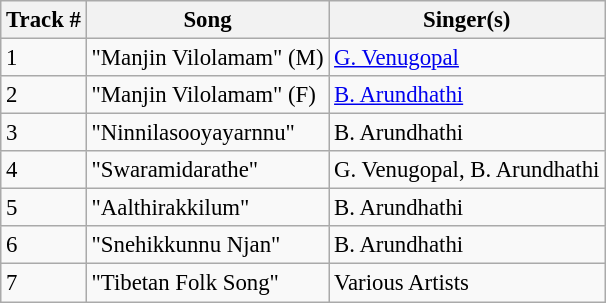<table class="wikitable" style="font-size:95%;">
<tr>
<th>Track #</th>
<th>Song</th>
<th>Singer(s)</th>
</tr>
<tr>
<td>1</td>
<td>"Manjin Vilolamam" (M)</td>
<td><a href='#'>G. Venugopal</a></td>
</tr>
<tr>
<td>2</td>
<td>"Manjin Vilolamam" (F)</td>
<td><a href='#'>B. Arundhathi</a></td>
</tr>
<tr>
<td>3</td>
<td>"Ninnilasooyayarnnu"</td>
<td>B. Arundhathi</td>
</tr>
<tr>
<td>4</td>
<td>"Swaramidarathe"</td>
<td>G. Venugopal, B. Arundhathi</td>
</tr>
<tr>
<td>5</td>
<td>"Aalthirakkilum"</td>
<td>B. Arundhathi</td>
</tr>
<tr>
<td>6</td>
<td>"Snehikkunnu Njan"</td>
<td>B. Arundhathi</td>
</tr>
<tr>
<td>7</td>
<td>"Tibetan Folk Song"</td>
<td>Various Artists</td>
</tr>
</table>
